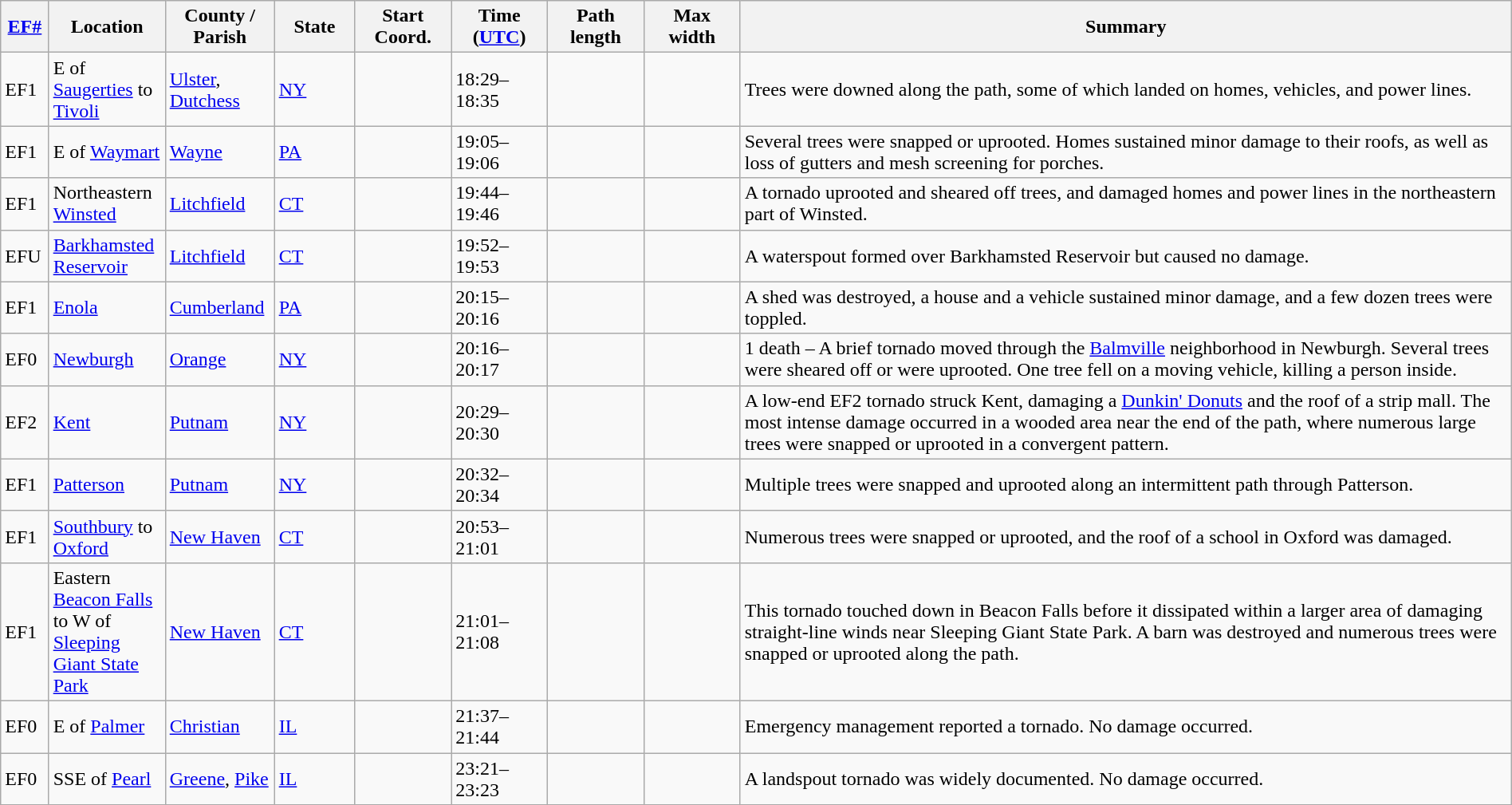<table class="wikitable sortable" style="width:100%;">
<tr>
<th scope="col"  style="width:3%; text-align:center;"><a href='#'>EF#</a></th>
<th scope="col"  style="width:7%; text-align:center;" class="unsortable">Location</th>
<th scope="col"  style="width:6%; text-align:center;" class="unsortable">County / Parish</th>
<th scope="col"  style="width:5%; text-align:center;">State</th>
<th scope="col"  style="width:6%; text-align:center;">Start Coord.</th>
<th scope="col"  style="width:6%; text-align:center;">Time (<a href='#'>UTC</a>)</th>
<th scope="col"  style="width:6%; text-align:center;">Path length</th>
<th scope="col"  style="width:6%; text-align:center;">Max width</th>
<th scope="col" class="unsortable" style="width:48%; text-align:center;">Summary</th>
</tr>
<tr>
<td bgcolor=>EF1</td>
<td>E of <a href='#'>Saugerties</a> to <a href='#'>Tivoli</a></td>
<td><a href='#'>Ulster</a>, <a href='#'>Dutchess</a></td>
<td><a href='#'>NY</a></td>
<td></td>
<td>18:29–18:35</td>
<td></td>
<td></td>
<td>Trees were downed along the path, some of which landed on homes, vehicles, and power lines.</td>
</tr>
<tr>
<td bgcolor=>EF1</td>
<td>E of <a href='#'>Waymart</a></td>
<td><a href='#'>Wayne</a></td>
<td><a href='#'>PA</a></td>
<td></td>
<td>19:05–19:06</td>
<td></td>
<td></td>
<td>Several trees were snapped or uprooted. Homes sustained minor damage to their roofs, as well as loss of gutters and mesh screening for porches.</td>
</tr>
<tr>
<td bgcolor=>EF1</td>
<td>Northeastern <a href='#'>Winsted</a></td>
<td><a href='#'>Litchfield</a></td>
<td><a href='#'>CT</a></td>
<td></td>
<td>19:44–19:46</td>
<td></td>
<td></td>
<td>A tornado uprooted and sheared off trees, and damaged homes and power lines in the northeastern part of Winsted.</td>
</tr>
<tr>
<td bgcolor=>EFU</td>
<td><a href='#'>Barkhamsted Reservoir</a></td>
<td><a href='#'>Litchfield</a></td>
<td><a href='#'>CT</a></td>
<td></td>
<td>19:52–19:53</td>
<td></td>
<td></td>
<td>A waterspout formed over Barkhamsted Reservoir but caused no damage.</td>
</tr>
<tr>
<td bgcolor=>EF1</td>
<td><a href='#'>Enola</a></td>
<td><a href='#'>Cumberland</a></td>
<td><a href='#'>PA</a></td>
<td></td>
<td>20:15–20:16</td>
<td></td>
<td></td>
<td>A shed was destroyed, a house and a vehicle sustained minor damage, and a few dozen trees were toppled.</td>
</tr>
<tr>
<td bgcolor=>EF0</td>
<td><a href='#'>Newburgh</a></td>
<td><a href='#'>Orange</a></td>
<td><a href='#'>NY</a></td>
<td></td>
<td>20:16–20:17</td>
<td></td>
<td></td>
<td>1 death – A brief tornado moved through the <a href='#'>Balmville</a> neighborhood in Newburgh. Several trees were sheared off or were uprooted. One tree fell on a moving vehicle, killing a person inside.</td>
</tr>
<tr>
<td bgcolor=>EF2</td>
<td><a href='#'>Kent</a></td>
<td><a href='#'>Putnam</a></td>
<td><a href='#'>NY</a></td>
<td></td>
<td>20:29–20:30</td>
<td></td>
<td></td>
<td>A low-end EF2 tornado struck Kent, damaging a <a href='#'>Dunkin' Donuts</a> and the roof of a strip mall. The most intense damage occurred in a wooded area near the end of the path, where numerous large trees were snapped or uprooted in a convergent pattern.</td>
</tr>
<tr>
<td bgcolor=>EF1</td>
<td><a href='#'>Patterson</a></td>
<td><a href='#'>Putnam</a></td>
<td><a href='#'>NY</a></td>
<td></td>
<td>20:32–20:34</td>
<td></td>
<td></td>
<td>Multiple trees were snapped and uprooted along an intermittent path through Patterson.</td>
</tr>
<tr>
<td bgcolor=>EF1</td>
<td><a href='#'>Southbury</a> to <a href='#'>Oxford</a></td>
<td><a href='#'>New Haven</a></td>
<td><a href='#'>CT</a></td>
<td></td>
<td>20:53–21:01</td>
<td></td>
<td></td>
<td>Numerous trees were snapped or uprooted, and the roof of a school in Oxford was damaged.</td>
</tr>
<tr>
<td bgcolor=>EF1</td>
<td>Eastern <a href='#'>Beacon Falls</a> to W of <a href='#'>Sleeping Giant State Park</a></td>
<td><a href='#'>New Haven</a></td>
<td><a href='#'>CT</a></td>
<td></td>
<td>21:01–21:08</td>
<td></td>
<td></td>
<td>This tornado touched down in Beacon Falls before it dissipated within a larger area of damaging straight-line winds near Sleeping Giant State Park. A barn was destroyed and numerous trees were snapped or uprooted along the path.</td>
</tr>
<tr>
<td bgcolor=>EF0</td>
<td>E of <a href='#'>Palmer</a></td>
<td><a href='#'>Christian</a></td>
<td><a href='#'>IL</a></td>
<td></td>
<td>21:37–21:44</td>
<td></td>
<td></td>
<td>Emergency management reported a tornado. No damage occurred.</td>
</tr>
<tr>
<td bgcolor=>EF0</td>
<td>SSE of <a href='#'>Pearl</a></td>
<td><a href='#'>Greene</a>, <a href='#'>Pike</a></td>
<td><a href='#'>IL</a></td>
<td></td>
<td>23:21–23:23</td>
<td></td>
<td></td>
<td>A landspout tornado was widely documented. No damage occurred.</td>
</tr>
<tr>
</tr>
</table>
